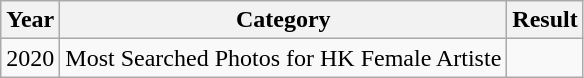<table class="wikitable sortable">
<tr>
<th>Year</th>
<th>Category</th>
<th>Result</th>
</tr>
<tr>
<td>2020</td>
<td>Most Searched Photos for HK Female Artiste</td>
<td></td>
</tr>
</table>
